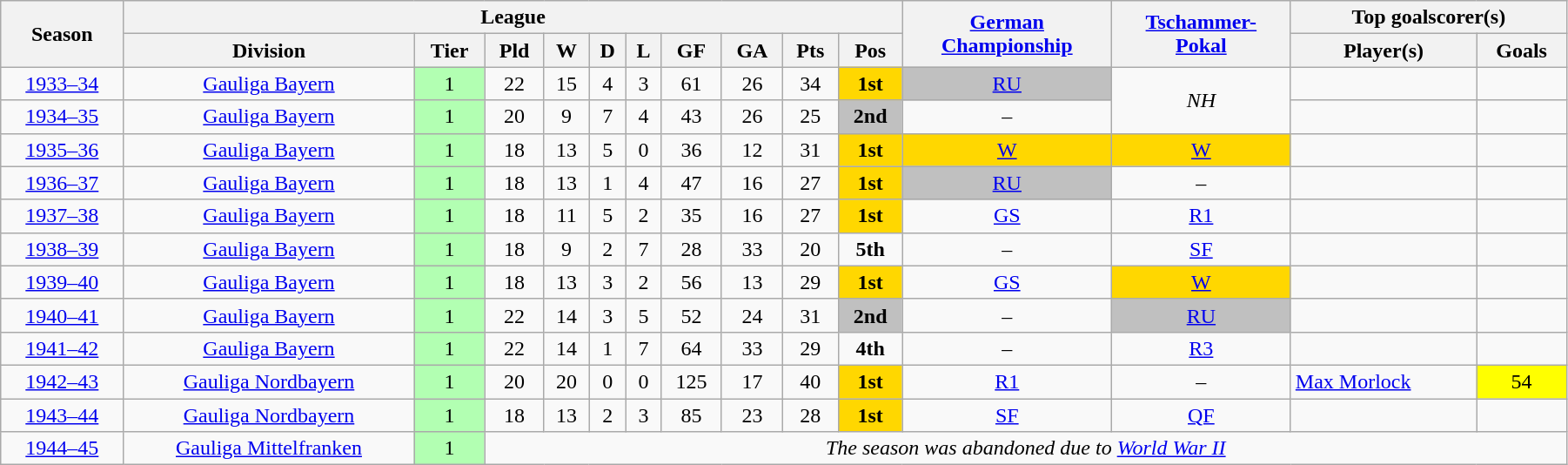<table class="wikitable" style="text-align: center" width="95%">
<tr>
<th rowspan=2>Season</th>
<th colspan="10">League</th>
<th rowspan="2"><a href='#'>German<br>Championship</a></th>
<th rowspan=2><a href='#'>Tschammer-<br>Pokal</a></th>
<th colspan=2>Top goalscorer(s)</th>
</tr>
<tr>
<th>Division</th>
<th>Tier</th>
<th>Pld</th>
<th>W</th>
<th>D</th>
<th>L</th>
<th>GF</th>
<th>GA</th>
<th>Pts</th>
<th>Pos</th>
<th>Player(s)</th>
<th>Goals</th>
</tr>
<tr>
<td><a href='#'>1933–34</a></td>
<td><a href='#'>Gauliga Bayern</a></td>
<td bgcolor="#b2ffb2">1</td>
<td>22</td>
<td>15</td>
<td>4</td>
<td>3</td>
<td>61</td>
<td>26</td>
<td>34</td>
<td bgcolor=gold><strong>1st</strong></td>
<td bgcolor=silver><a href='#'>RU</a></td>
<td rowspan="2"><em>NH</em></td>
<td align="left"></td>
<td></td>
</tr>
<tr>
<td><a href='#'>1934–35</a></td>
<td><a href='#'>Gauliga Bayern</a></td>
<td bgcolor="#b2ffb2">1</td>
<td>20</td>
<td>9</td>
<td>7</td>
<td>4</td>
<td>43</td>
<td>26</td>
<td>25</td>
<td bgcolor=silver><strong>2nd</strong></td>
<td>–</td>
<td align="left"></td>
<td></td>
</tr>
<tr>
<td><a href='#'>1935–36</a></td>
<td><a href='#'>Gauliga Bayern</a></td>
<td bgcolor="#b2ffb2">1</td>
<td>18</td>
<td>13</td>
<td>5</td>
<td>0</td>
<td>36</td>
<td>12</td>
<td>31</td>
<td bgcolor=gold><strong>1st</strong></td>
<td bgcolor=gold><a href='#'>W</a></td>
<td bgcolor=gold><a href='#'>W</a></td>
<td align="left"></td>
<td></td>
</tr>
<tr>
<td><a href='#'>1936–37</a></td>
<td><a href='#'>Gauliga Bayern</a></td>
<td bgcolor="#b2ffb2">1</td>
<td>18</td>
<td>13</td>
<td>1</td>
<td>4</td>
<td>47</td>
<td>16</td>
<td>27</td>
<td bgcolor=gold><strong>1st</strong></td>
<td bgcolor=silver><a href='#'>RU</a></td>
<td>–</td>
<td align="left"></td>
<td></td>
</tr>
<tr>
<td><a href='#'>1937–38</a></td>
<td><a href='#'>Gauliga Bayern</a></td>
<td bgcolor="#b2ffb2">1</td>
<td>18</td>
<td>11</td>
<td>5</td>
<td>2</td>
<td>35</td>
<td>16</td>
<td>27</td>
<td bgcolor=gold><strong>1st</strong></td>
<td><a href='#'>GS</a></td>
<td><a href='#'>R1</a></td>
<td align=left></td>
<td></td>
</tr>
<tr>
<td><a href='#'>1938–39</a></td>
<td><a href='#'>Gauliga Bayern</a></td>
<td bgcolor="#b2ffb2">1</td>
<td>18</td>
<td>9</td>
<td>2</td>
<td>7</td>
<td>28</td>
<td>33</td>
<td>20</td>
<td><strong>5th</strong></td>
<td>–</td>
<td><a href='#'>SF</a></td>
<td align="left"></td>
<td></td>
</tr>
<tr>
<td><a href='#'>1939–40</a></td>
<td><a href='#'>Gauliga Bayern</a></td>
<td bgcolor="#b2ffb2">1</td>
<td>18</td>
<td>13</td>
<td>3</td>
<td>2</td>
<td>56</td>
<td>13</td>
<td>29</td>
<td bgcolor=gold><strong>1st</strong></td>
<td><a href='#'>GS</a></td>
<td bgcolor=gold><a href='#'>W</a></td>
<td align="left"></td>
<td></td>
</tr>
<tr>
<td><a href='#'>1940–41</a></td>
<td><a href='#'>Gauliga Bayern</a></td>
<td bgcolor="#b2ffb2">1</td>
<td>22</td>
<td>14</td>
<td>3</td>
<td>5</td>
<td>52</td>
<td>24</td>
<td>31</td>
<td bgcolor=silver><strong>2nd</strong></td>
<td>–</td>
<td bgcolor=silver><a href='#'>RU</a></td>
<td align=left></td>
<td></td>
</tr>
<tr>
<td><a href='#'>1941–42</a></td>
<td><a href='#'>Gauliga Bayern</a></td>
<td bgcolor="#b2ffb2">1</td>
<td>22</td>
<td>14</td>
<td>1</td>
<td>7</td>
<td>64</td>
<td>33</td>
<td>29</td>
<td><strong>4th</strong></td>
<td>–</td>
<td><a href='#'>R3</a></td>
<td align=left></td>
<td></td>
</tr>
<tr>
<td><a href='#'>1942–43</a></td>
<td><a href='#'>Gauliga Nordbayern</a></td>
<td bgcolor="#b2ffb2">1</td>
<td>20</td>
<td>20</td>
<td>0</td>
<td>0</td>
<td>125</td>
<td>17</td>
<td>40</td>
<td bgcolor=gold><strong>1st</strong></td>
<td><a href='#'>R1</a></td>
<td>–</td>
<td align=left> <a href='#'>Max Morlock</a></td>
<td bgcolor="yellow">54</td>
</tr>
<tr>
<td><a href='#'>1943–44</a></td>
<td><a href='#'>Gauliga Nordbayern</a></td>
<td bgcolor="#b2ffb2">1</td>
<td>18</td>
<td>13</td>
<td>2</td>
<td>3</td>
<td>85</td>
<td>23</td>
<td>28</td>
<td bgcolor=gold><strong>1st</strong></td>
<td><a href='#'>SF</a></td>
<td><a href='#'>QF</a></td>
<td align=left></td>
<td></td>
</tr>
<tr>
<td><a href='#'>1944–45</a></td>
<td><a href='#'>Gauliga Mittelfranken</a></td>
<td bgcolor="#b2ffb2">1</td>
<td colspan="12"><em>The season was abandoned due to <a href='#'>World War II</a></em></td>
</tr>
</table>
